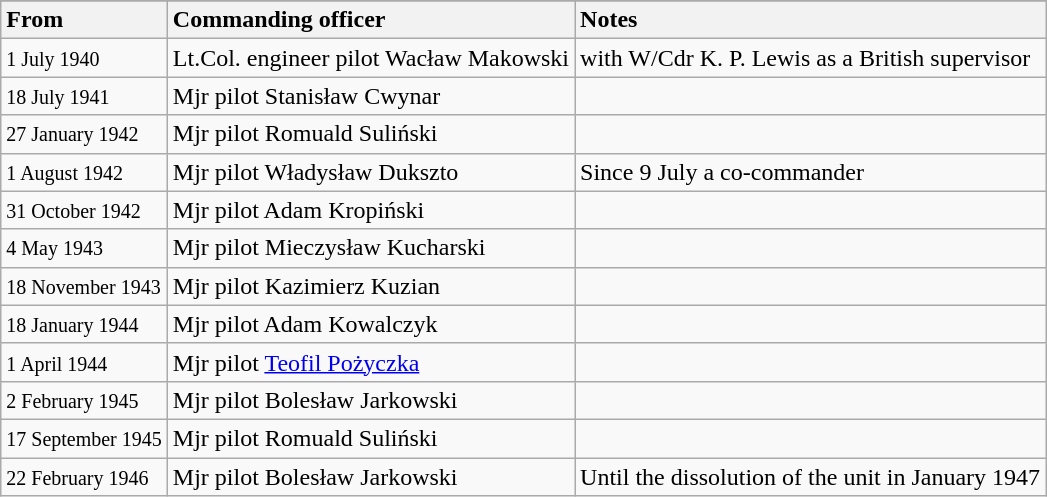<table class="wikitable">
<tr>
</tr>
<tr>
<th style="text-align: left;">From</th>
<th style="text-align: left;">Commanding officer</th>
<th style="text-align: left;">Notes</th>
</tr>
<tr>
<td><small>1 July 1940</small></td>
<td>Lt.Col. engineer pilot Wacław Makowski</td>
<td>with W/Cdr K. P. Lewis as a British supervisor</td>
</tr>
<tr>
<td><small>18 July 1941</small></td>
<td>Mjr pilot Stanisław Cwynar</td>
<td></td>
</tr>
<tr>
<td><small>27 January 1942</small></td>
<td>Mjr pilot Romuald Suliński</td>
<td></td>
</tr>
<tr>
<td><small>1 August 1942</small></td>
<td>Mjr pilot Władysław Dukszto</td>
<td>Since 9 July a co-commander</td>
</tr>
<tr>
<td><small>31 October 1942</small></td>
<td>Mjr pilot Adam Kropiński</td>
<td></td>
</tr>
<tr>
<td><small>4 May 1943</small></td>
<td>Mjr pilot Mieczysław Kucharski</td>
<td></td>
</tr>
<tr>
<td><small>18 November 1943</small></td>
<td>Mjr pilot Kazimierz Kuzian</td>
<td></td>
</tr>
<tr>
<td><small>18 January 1944</small></td>
<td>Mjr pilot Adam Kowalczyk</td>
<td></td>
</tr>
<tr>
<td><small>1 April 1944</small></td>
<td>Mjr pilot <a href='#'>Teofil Pożyczka</a></td>
<td></td>
</tr>
<tr>
<td><small>2 February 1945</small></td>
<td>Mjr pilot Bolesław Jarkowski</td>
<td></td>
</tr>
<tr>
<td><small>17 September 1945</small></td>
<td>Mjr pilot Romuald Suliński</td>
<td></td>
</tr>
<tr>
<td><small>22 February 1946</small></td>
<td>Mjr pilot Bolesław Jarkowski</td>
<td>Until the dissolution of the unit in January 1947</td>
</tr>
</table>
